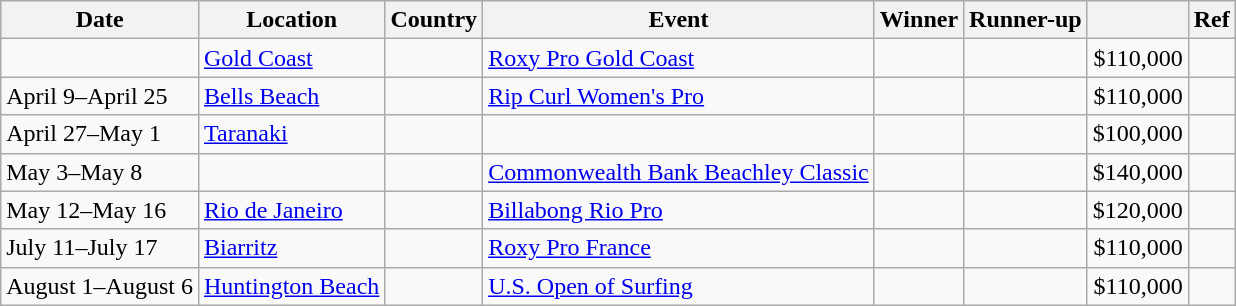<table class="wikitable">
<tr>
<th>Date</th>
<th>Location</th>
<th>Country</th>
<th>Event</th>
<th>Winner</th>
<th>Runner-up</th>
<th></th>
<th>Ref</th>
</tr>
<tr>
<td></td>
<td><a href='#'>Gold Coast</a></td>
<td></td>
<td><a href='#'>Roxy Pro Gold Coast</a></td>
<td></td>
<td></td>
<td align=right>$110,000</td>
<td></td>
</tr>
<tr>
<td>April 9–April 25</td>
<td><a href='#'>Bells Beach</a></td>
<td></td>
<td><a href='#'>Rip Curl Women's Pro</a></td>
<td></td>
<td></td>
<td align=right>$110,000</td>
<td></td>
</tr>
<tr>
<td>April 27–May 1</td>
<td><a href='#'>Taranaki</a></td>
<td></td>
<td></td>
<td></td>
<td></td>
<td align=right>$100,000</td>
<td></td>
</tr>
<tr>
<td>May 3–May 8</td>
<td></td>
<td></td>
<td><a href='#'>Commonwealth Bank Beachley Classic</a></td>
<td></td>
<td></td>
<td align=right>$140,000</td>
<td></td>
</tr>
<tr>
<td>May 12–May 16</td>
<td><a href='#'>Rio de Janeiro</a></td>
<td></td>
<td><a href='#'>Billabong Rio Pro</a></td>
<td></td>
<td></td>
<td align=right>$120,000</td>
<td></td>
</tr>
<tr>
<td>July 11–July 17</td>
<td><a href='#'>Biarritz</a></td>
<td></td>
<td><a href='#'>Roxy Pro France</a></td>
<td></td>
<td></td>
<td align=right>$110,000</td>
<td></td>
</tr>
<tr>
<td>August 1–August 6</td>
<td><a href='#'>Huntington Beach</a></td>
<td></td>
<td><a href='#'>U.S. Open of Surfing</a></td>
<td></td>
<td></td>
<td align=right>$110,000</td>
<td></td>
</tr>
</table>
